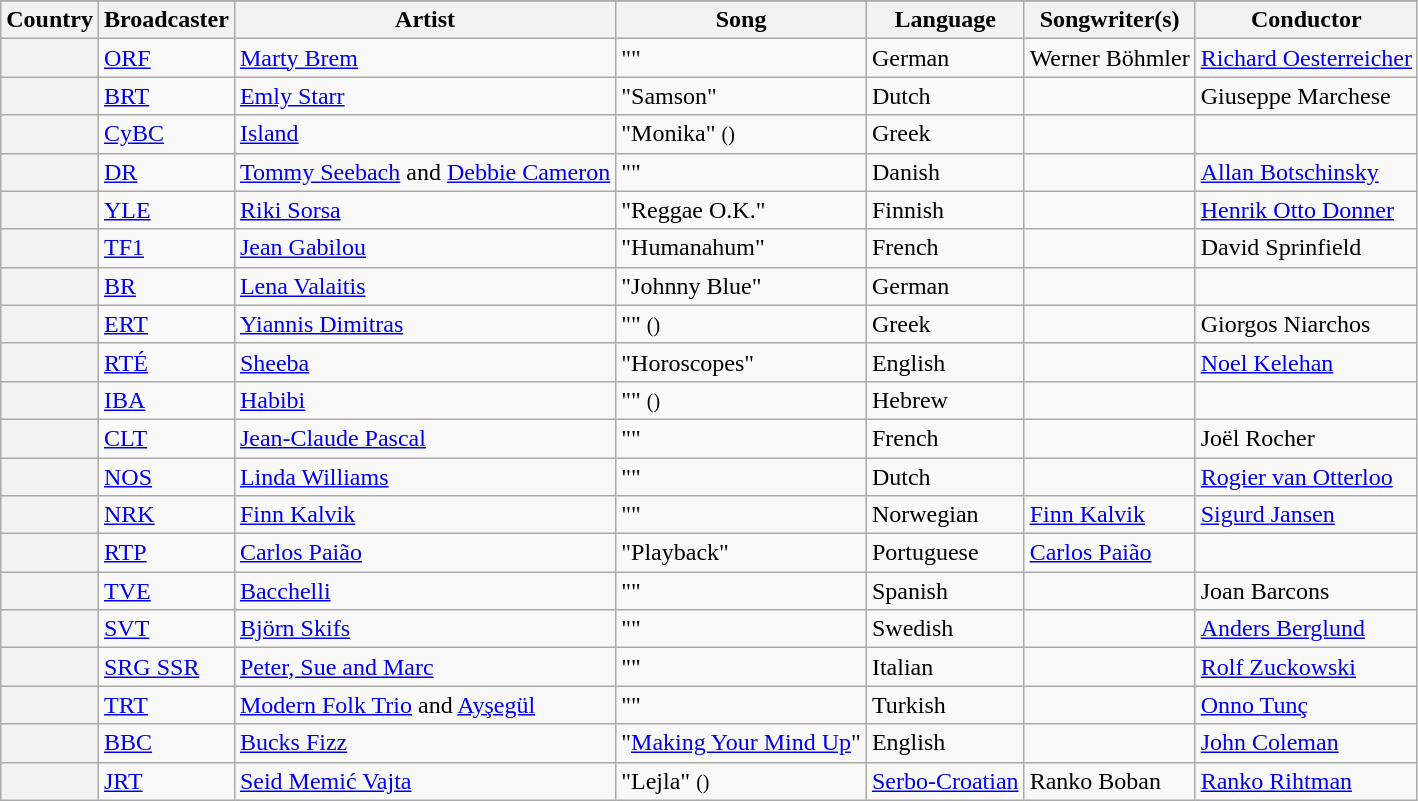<table class="wikitable plainrowheaders">
<tr>
</tr>
<tr>
<th scope="col">Country</th>
<th scope="col">Broadcaster</th>
<th scope="col">Artist</th>
<th scope="col">Song</th>
<th scope="col">Language</th>
<th scope="col">Songwriter(s)</th>
<th scope="col">Conductor</th>
</tr>
<tr>
<th scope="row"></th>
<td><a href='#'>ORF</a></td>
<td><a href='#'>Marty Brem</a></td>
<td>""</td>
<td>German</td>
<td>Werner Böhmler</td>
<td><a href='#'>Richard Oesterreicher</a></td>
</tr>
<tr>
<th scope="row"></th>
<td><a href='#'>BRT</a></td>
<td><a href='#'>Emly Starr</a></td>
<td>"Samson"</td>
<td>Dutch</td>
<td></td>
<td>Giuseppe Marchese</td>
</tr>
<tr>
<th scope="row"></th>
<td><a href='#'>CyBC</a></td>
<td><a href='#'>Island</a></td>
<td>"Monika" <small>()</small></td>
<td>Greek</td>
<td></td>
<td></td>
</tr>
<tr>
<th scope="row"></th>
<td><a href='#'>DR</a></td>
<td><a href='#'>Tommy Seebach</a> and <a href='#'>Debbie Cameron</a></td>
<td>""</td>
<td>Danish</td>
<td></td>
<td><a href='#'>Allan Botschinsky</a></td>
</tr>
<tr>
<th scope="row"></th>
<td><a href='#'>YLE</a></td>
<td><a href='#'>Riki Sorsa</a></td>
<td>"Reggae O.K."</td>
<td>Finnish</td>
<td></td>
<td><a href='#'>Henrik Otto Donner</a></td>
</tr>
<tr>
<th scope="row"></th>
<td><a href='#'>TF1</a></td>
<td><a href='#'>Jean Gabilou</a></td>
<td>"Humanahum"</td>
<td>French</td>
<td></td>
<td>David Sprinfield</td>
</tr>
<tr>
<th scope="row"></th>
<td><a href='#'>BR</a></td>
<td><a href='#'>Lena Valaitis</a></td>
<td>"Johnny Blue"</td>
<td>German</td>
<td></td>
<td></td>
</tr>
<tr>
<th scope="row"></th>
<td><a href='#'>ERT</a></td>
<td><a href='#'>Yiannis Dimitras</a></td>
<td>"" <small>()</small></td>
<td>Greek</td>
<td></td>
<td>Giorgos Niarchos</td>
</tr>
<tr>
<th scope="row"></th>
<td><a href='#'>RTÉ</a></td>
<td><a href='#'>Sheeba</a></td>
<td>"Horoscopes"</td>
<td>English</td>
<td></td>
<td><a href='#'>Noel Kelehan</a></td>
</tr>
<tr>
<th scope="row"></th>
<td><a href='#'>IBA</a></td>
<td><a href='#'>Habibi</a></td>
<td>"" <small>()</small></td>
<td>Hebrew</td>
<td></td>
<td></td>
</tr>
<tr>
<th scope="row"></th>
<td><a href='#'>CLT</a></td>
<td><a href='#'>Jean-Claude Pascal</a></td>
<td>""</td>
<td>French</td>
<td></td>
<td>Joël Rocher</td>
</tr>
<tr>
<th scope="row"></th>
<td><a href='#'>NOS</a></td>
<td><a href='#'>Linda Williams</a></td>
<td>""</td>
<td>Dutch</td>
<td></td>
<td><a href='#'>Rogier van Otterloo</a></td>
</tr>
<tr>
<th scope="row"></th>
<td><a href='#'>NRK</a></td>
<td><a href='#'>Finn Kalvik</a></td>
<td>""</td>
<td>Norwegian</td>
<td><a href='#'>Finn Kalvik</a></td>
<td><a href='#'>Sigurd Jansen</a></td>
</tr>
<tr>
<th scope="row"></th>
<td><a href='#'>RTP</a></td>
<td><a href='#'>Carlos Paião</a></td>
<td>"Playback"</td>
<td>Portuguese</td>
<td><a href='#'>Carlos Paião</a></td>
<td></td>
</tr>
<tr>
<th scope="row"></th>
<td><a href='#'>TVE</a></td>
<td><a href='#'>Bacchelli</a></td>
<td>""</td>
<td>Spanish</td>
<td></td>
<td>Joan Barcons</td>
</tr>
<tr>
<th scope="row"></th>
<td><a href='#'>SVT</a></td>
<td><a href='#'>Björn Skifs</a></td>
<td>""</td>
<td>Swedish</td>
<td></td>
<td><a href='#'>Anders Berglund</a></td>
</tr>
<tr>
<th scope="row"></th>
<td><a href='#'>SRG SSR</a></td>
<td><a href='#'>Peter, Sue and Marc</a></td>
<td>""</td>
<td>Italian</td>
<td></td>
<td><a href='#'>Rolf Zuckowski</a></td>
</tr>
<tr>
<th scope="row"></th>
<td><a href='#'>TRT</a></td>
<td><a href='#'>Modern Folk Trio</a> and <a href='#'>Ayşegül</a></td>
<td>""</td>
<td>Turkish</td>
<td></td>
<td><a href='#'>Onno Tunç</a></td>
</tr>
<tr>
<th scope="row"></th>
<td><a href='#'>BBC</a></td>
<td><a href='#'>Bucks Fizz</a></td>
<td>"<a href='#'>Making Your Mind Up</a>"</td>
<td>English</td>
<td></td>
<td><a href='#'>John Coleman</a></td>
</tr>
<tr>
<th scope="row"></th>
<td><a href='#'>JRT</a></td>
<td><a href='#'>Seid Memić Vajta</a></td>
<td>"Lejla" <small>()</small></td>
<td><a href='#'>Serbo-Croatian</a></td>
<td>Ranko Boban</td>
<td><a href='#'>Ranko Rihtman</a></td>
</tr>
</table>
